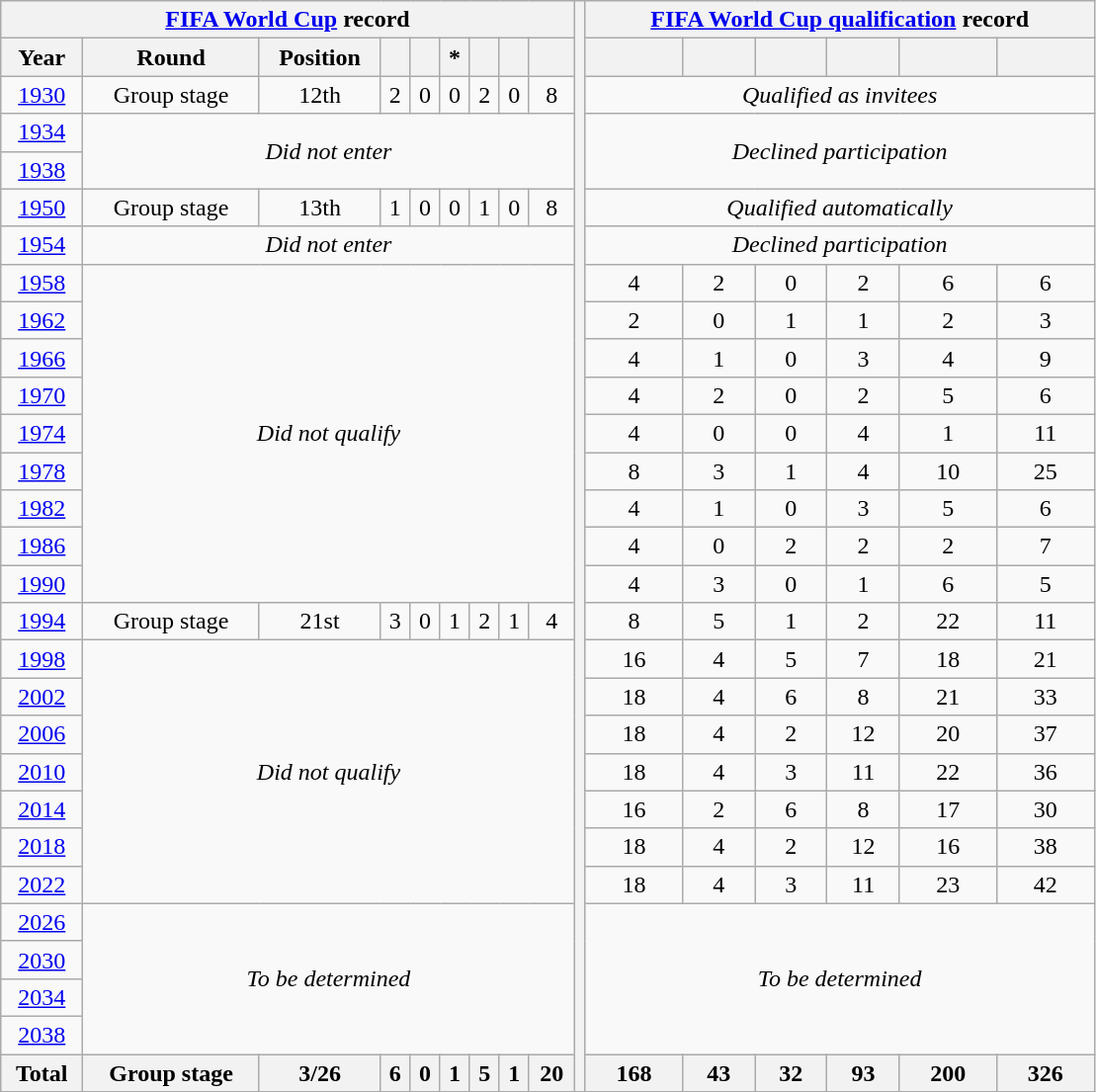<table class="wikitable" style="text-align: center;">
<tr>
<th colspan=9><a href='#'>FIFA World Cup</a> record</th>
<th width=1% rowspan=41></th>
<th colspan=6><a href='#'>FIFA World Cup qualification</a> record</th>
</tr>
<tr>
<th>Year</th>
<th>Round</th>
<th>Position</th>
<th></th>
<th></th>
<th>*</th>
<th></th>
<th></th>
<th></th>
<th></th>
<th></th>
<th></th>
<th></th>
<th></th>
<th></th>
</tr>
<tr>
<td> <a href='#'>1930</a></td>
<td>Group stage</td>
<td>12th</td>
<td>2</td>
<td>0</td>
<td>0</td>
<td>2</td>
<td>0</td>
<td>8</td>
<td colspan=6><em>Qualified as invitees</em></td>
</tr>
<tr>
<td> <a href='#'>1934</a></td>
<td colspan=8 rowspan=2><em>Did not enter</em></td>
<td colspan=6 rowspan=2><em>Declined participation</em></td>
</tr>
<tr>
<td> <a href='#'>1938</a></td>
</tr>
<tr>
<td> <a href='#'>1950</a></td>
<td>Group stage</td>
<td>13th</td>
<td>1</td>
<td>0</td>
<td>0</td>
<td>1</td>
<td>0</td>
<td>8</td>
<td colspan=6><em>Qualified automatically</em></td>
</tr>
<tr>
<td> <a href='#'>1954</a></td>
<td colspan=8><em>Did not enter</em></td>
<td colspan=6><em>Declined participation</em></td>
</tr>
<tr>
<td> <a href='#'>1958</a></td>
<td colspan=8 rowspan=9><em>Did not qualify</em></td>
<td>4</td>
<td>2</td>
<td>0</td>
<td>2</td>
<td>6</td>
<td>6</td>
</tr>
<tr>
<td> <a href='#'>1962</a></td>
<td>2</td>
<td>0</td>
<td>1</td>
<td>1</td>
<td>2</td>
<td>3</td>
</tr>
<tr>
<td> <a href='#'>1966</a></td>
<td>4</td>
<td>1</td>
<td>0</td>
<td>3</td>
<td>4</td>
<td>9</td>
</tr>
<tr>
<td> <a href='#'>1970</a></td>
<td>4</td>
<td>2</td>
<td>0</td>
<td>2</td>
<td>5</td>
<td>6</td>
</tr>
<tr>
<td> <a href='#'>1974</a></td>
<td>4</td>
<td>0</td>
<td>0</td>
<td>4</td>
<td>1</td>
<td>11</td>
</tr>
<tr>
<td> <a href='#'>1978</a></td>
<td>8</td>
<td>3</td>
<td>1</td>
<td>4</td>
<td>10</td>
<td>25</td>
</tr>
<tr>
<td> <a href='#'>1982</a></td>
<td>4</td>
<td>1</td>
<td>0</td>
<td>3</td>
<td>5</td>
<td>6</td>
</tr>
<tr>
<td> <a href='#'>1986</a></td>
<td>4</td>
<td>0</td>
<td>2</td>
<td>2</td>
<td>2</td>
<td>7</td>
</tr>
<tr>
<td> <a href='#'>1990</a></td>
<td>4</td>
<td>3</td>
<td>0</td>
<td>1</td>
<td>6</td>
<td>5</td>
</tr>
<tr>
<td> <a href='#'>1994</a></td>
<td>Group stage</td>
<td>21st</td>
<td>3</td>
<td>0</td>
<td>1</td>
<td>2</td>
<td>1</td>
<td>4</td>
<td>8</td>
<td>5</td>
<td>1</td>
<td>2</td>
<td>22</td>
<td>11</td>
</tr>
<tr>
<td> <a href='#'>1998</a></td>
<td colspan=8 rowspan=7><em>Did not qualify</em></td>
<td>16</td>
<td>4</td>
<td>5</td>
<td>7</td>
<td>18</td>
<td>21</td>
</tr>
<tr>
<td>  <a href='#'>2002</a></td>
<td>18</td>
<td>4</td>
<td>6</td>
<td>8</td>
<td>21</td>
<td>33</td>
</tr>
<tr>
<td> <a href='#'>2006</a></td>
<td>18</td>
<td>4</td>
<td>2</td>
<td>12</td>
<td>20</td>
<td>37</td>
</tr>
<tr>
<td> <a href='#'>2010</a></td>
<td>18</td>
<td>4</td>
<td>3</td>
<td>11</td>
<td>22</td>
<td>36</td>
</tr>
<tr>
<td> <a href='#'>2014</a></td>
<td>16</td>
<td>2</td>
<td>6</td>
<td>8</td>
<td>17</td>
<td>30</td>
</tr>
<tr>
<td> <a href='#'>2018</a></td>
<td>18</td>
<td>4</td>
<td>2</td>
<td>12</td>
<td>16</td>
<td>38</td>
</tr>
<tr>
<td> <a href='#'>2022</a></td>
<td>18</td>
<td>4</td>
<td>3</td>
<td>11</td>
<td>23</td>
<td>42</td>
</tr>
<tr>
<td>   <a href='#'>2026</a></td>
<td colspan=8 rowspan=4><em>To be determined</em></td>
<td colspan=6 rowspan=4><em>To be determined</em></td>
</tr>
<tr>
<td>   <a href='#'>2030</a></td>
</tr>
<tr>
<td> <a href='#'>2034</a></td>
</tr>
<tr>
<td> <a href='#'>2038</a></td>
</tr>
<tr>
<th><strong>Total</strong></th>
<th><strong>Group stage</strong></th>
<th><strong>3/26</strong></th>
<th><strong>6</strong></th>
<th><strong>0</strong></th>
<th><strong>1</strong></th>
<th><strong>5</strong></th>
<th><strong>1</strong></th>
<th><strong>20</strong></th>
<th><strong>168</strong></th>
<th><strong>43</strong></th>
<th><strong>32</strong></th>
<th><strong>93</strong></th>
<th><strong>200</strong></th>
<th><strong>326</strong></th>
</tr>
</table>
